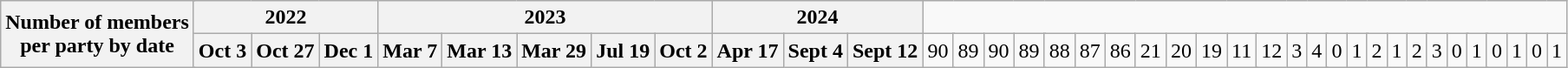<table class="wikitable">
<tr>
<th colspan=2 rowspan=2>Number of members<br>per party by date</th>
<th colspan="3">2022</th>
<th colspan="5">2023</th>
<th colspan="3">2024</th>
</tr>
<tr>
<th>Oct 3</th>
<th>Oct 27</th>
<th>Dec 1</th>
<th>Mar 7</th>
<th>Mar 13</th>
<th>Mar 29</th>
<th>Jul 19</th>
<th>Oct 2</th>
<th>Apr 17</th>
<th>Sept 4</th>
<th>Sept 12<br></th>
<td colspan="3">90</td>
<td colspan="2">89</td>
<td>90</td>
<td colspan="2">89</td>
<td>88</td>
<td>87</td>
<td>86<br></td>
<td>21</td>
<td>20</td>
<td colspan="9">19<br></td>
<td colspan="4">11</td>
<td colspan="7">12<br></td>
<td colspan="7">3</td>
<td colspan="4">4<br></td>
<td>0</td>
<td colspan="2">1</td>
<td colspan="2">2</td>
<td colspan="3">1</td>
<td colspan="2">2</td>
<td>3<br></td>
<td colspan="2">0</td>
<td colspan="2">1</td>
<td colspan="2">0</td>
<td>1</td>
<td colspan="2">0</td>
<td colspan="2">1</td>
</tr>
</table>
